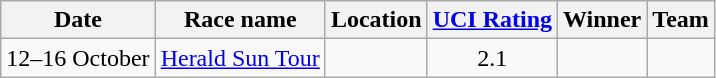<table class="wikitable sortable">
<tr>
<th>Date</th>
<th>Race name</th>
<th>Location</th>
<th><a href='#'>UCI Rating</a></th>
<th>Winner</th>
<th>Team</th>
</tr>
<tr>
<td>12–16 October</td>
<td><a href='#'>Herald Sun Tour</a></td>
<td></td>
<td align=center>2.1</td>
<td></td>
<td></td>
</tr>
</table>
